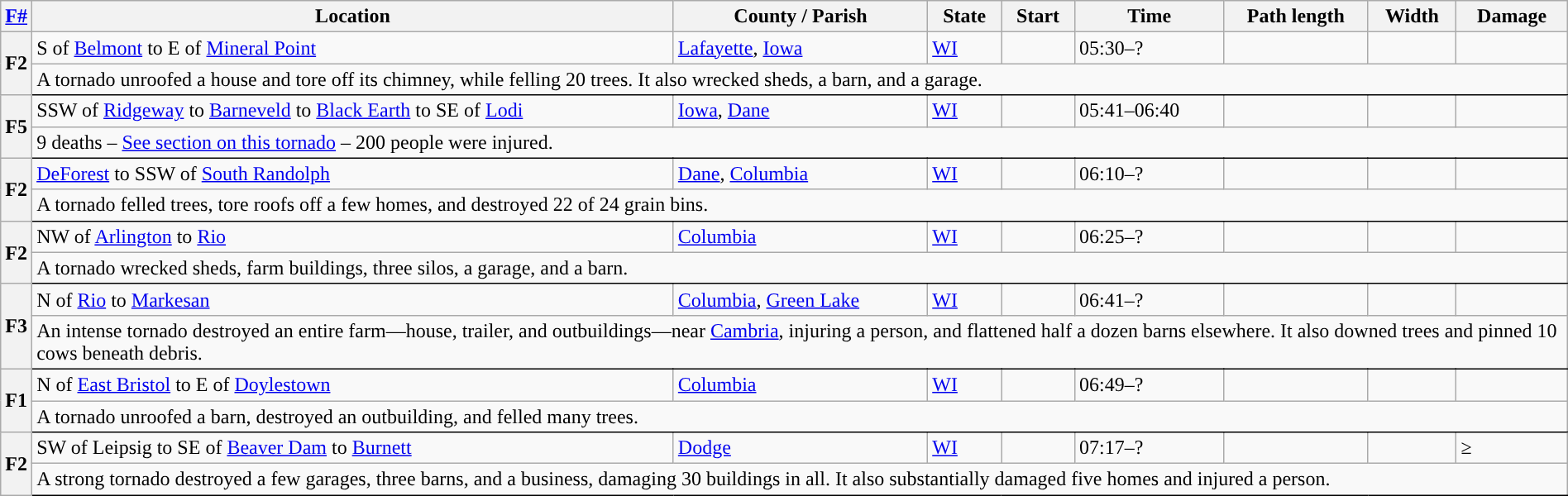<table class="wikitable sortable" style="width:100%;">
<tr>
<th scope="col"  style="width:2%; text-align:center;"><a href='#'>F#</a></th>
<th scope="col" text-align:center;" class="unsortable">Location</th>
<th scope="col" text-align:center;" class="unsortable">County / Parish</th>
<th scope="col" text-align:center;">State</th>
<th scope="col" align="center">Start </th>
<th scope="col" text-align:center;">Time</th>
<th scope="col" text-align:center;">Path length</th>
<th scope="col" text-align:center;">Width</th>
<th scope="col" text-align:center;">Damage</th>
</tr>
<tr>
<th scope="row" rowspan="2" style="background-color:#">F2</th>
<td>S of <a href='#'>Belmont</a> to E of <a href='#'>Mineral Point</a></td>
<td><a href='#'>Lafayette</a>, <a href='#'>Iowa</a></td>
<td><a href='#'>WI</a></td>
<td></td>
<td>05:30–?</td>
<td></td>
<td></td>
<td></td>
</tr>
<tr class="expand-child">
<td colspan="9" style=" border-bottom: 1px solid black;">A tornado unroofed a house and tore off its chimney, while felling 20 trees. It also wrecked sheds, a barn, and a garage.</td>
</tr>
<tr>
<th scope="row" rowspan="2" style="background-color:#">F5</th>
<td>SSW of <a href='#'>Ridgeway</a> to <a href='#'>Barneveld</a> to <a href='#'>Black Earth</a> to SE of <a href='#'>Lodi</a></td>
<td><a href='#'>Iowa</a>, <a href='#'>Dane</a></td>
<td><a href='#'>WI</a></td>
<td></td>
<td>05:41–06:40</td>
<td></td>
<td></td>
<td></td>
</tr>
<tr class="expand-child">
<td colspan="9" style=" border-bottom: 1px solid black;">9 deaths – <a href='#'>See section on this tornado</a> – 200 people were injured.</td>
</tr>
<tr>
<th scope="row" rowspan="2" style="background-color:#">F2</th>
<td><a href='#'>DeForest</a> to SSW of <a href='#'>South Randolph</a></td>
<td><a href='#'>Dane</a>, <a href='#'>Columbia</a></td>
<td><a href='#'>WI</a></td>
<td></td>
<td>06:10–?</td>
<td></td>
<td></td>
<td></td>
</tr>
<tr class="expand-child">
<td colspan="9" style=" border-bottom: 1px solid black;">A tornado felled trees, tore roofs off a few homes, and destroyed 22 of 24 grain bins.</td>
</tr>
<tr>
<th scope="row" rowspan="2" style="background-color:#">F2</th>
<td>NW of <a href='#'>Arlington</a> to <a href='#'>Rio</a></td>
<td><a href='#'>Columbia</a></td>
<td><a href='#'>WI</a></td>
<td></td>
<td>06:25–?</td>
<td></td>
<td></td>
<td></td>
</tr>
<tr class="expand-child">
<td colspan="9" style=" border-bottom: 1px solid black;">A tornado wrecked sheds, farm buildings, three silos, a garage, and a barn.</td>
</tr>
<tr>
<th scope="row" rowspan="2" style="background-color:#">F3</th>
<td>N of <a href='#'>Rio</a> to <a href='#'>Markesan</a></td>
<td><a href='#'>Columbia</a>, <a href='#'>Green Lake</a></td>
<td><a href='#'>WI</a></td>
<td></td>
<td>06:41–?</td>
<td></td>
<td></td>
<td></td>
</tr>
<tr class="expand-child">
<td colspan="9" style=" border-bottom: 1px solid black;">An intense tornado destroyed an entire farm—house, trailer, and outbuildings—near <a href='#'>Cambria</a>, injuring a person, and flattened half a dozen barns elsewhere. It also downed trees and pinned 10 cows beneath debris.</td>
</tr>
<tr>
<th scope="row" rowspan="2" style="background-color:#">F1</th>
<td>N of <a href='#'>East Bristol</a> to E of <a href='#'>Doylestown</a></td>
<td><a href='#'>Columbia</a></td>
<td><a href='#'>WI</a></td>
<td></td>
<td>06:49–?</td>
<td></td>
<td></td>
<td></td>
</tr>
<tr class="expand-child">
<td colspan="9" style=" border-bottom: 1px solid black;">A tornado unroofed a barn, destroyed an outbuilding, and felled many trees.</td>
</tr>
<tr>
<th scope="row" rowspan="2" style="background-color:#">F2</th>
<td>SW of Leipsig to SE of <a href='#'>Beaver Dam</a> to <a href='#'>Burnett</a></td>
<td><a href='#'>Dodge</a></td>
<td><a href='#'>WI</a></td>
<td></td>
<td>07:17–?</td>
<td></td>
<td></td>
<td>≥</td>
</tr>
<tr class="expand-child">
<td colspan="9" style=" border-bottom: 1px solid black;">A strong tornado destroyed a few garages, three barns, and a business, damaging 30 buildings in all. It also substantially damaged five homes and injured a person.</td>
</tr>
</table>
